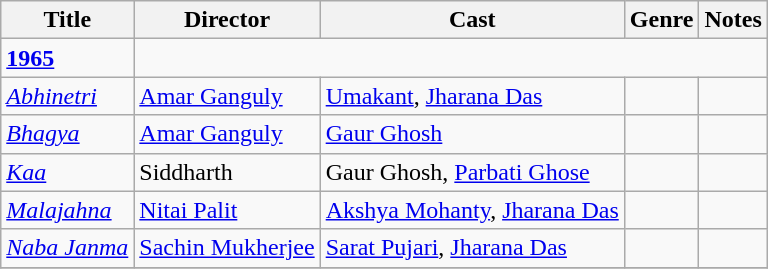<table class="wikitable">
<tr>
<th>Title</th>
<th>Director</th>
<th>Cast</th>
<th>Genre</th>
<th>Notes</th>
</tr>
<tr>
<td><strong><a href='#'>1965</a></strong></td>
</tr>
<tr>
<td><em><a href='#'>Abhinetri</a></em></td>
<td><a href='#'>Amar Ganguly</a></td>
<td><a href='#'>Umakant</a>, <a href='#'>Jharana Das</a></td>
<td></td>
<td></td>
</tr>
<tr>
<td><em><a href='#'>Bhagya</a></em></td>
<td><a href='#'>Amar Ganguly</a></td>
<td><a href='#'>Gaur Ghosh</a></td>
<td></td>
<td></td>
</tr>
<tr>
<td><em><a href='#'>Kaa</a></em></td>
<td>Siddharth</td>
<td>Gaur Ghosh, <a href='#'>Parbati Ghose</a></td>
<td></td>
<td></td>
</tr>
<tr>
<td><em><a href='#'>Malajahna</a></em></td>
<td><a href='#'>Nitai Palit</a></td>
<td><a href='#'>Akshya Mohanty</a>, <a href='#'>Jharana Das</a></td>
<td></td>
<td></td>
</tr>
<tr>
<td><em><a href='#'>Naba Janma</a></em></td>
<td><a href='#'>Sachin Mukherjee</a></td>
<td><a href='#'>Sarat Pujari</a>, <a href='#'>Jharana Das</a></td>
<td></td>
<td></td>
</tr>
<tr>
</tr>
</table>
